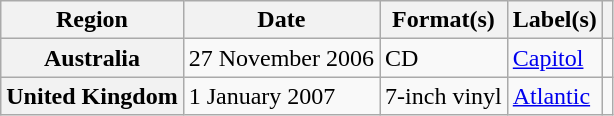<table class="wikitable plainrowheaders">
<tr>
<th scope="col">Region</th>
<th scope="col">Date</th>
<th scope="col">Format(s)</th>
<th scope="col">Label(s)</th>
<th scope="col"></th>
</tr>
<tr>
<th scope="row">Australia</th>
<td>27 November 2006</td>
<td>CD</td>
<td><a href='#'>Capitol</a></td>
<td></td>
</tr>
<tr>
<th scope="row">United Kingdom</th>
<td>1 January 2007</td>
<td>7-inch vinyl</td>
<td><a href='#'>Atlantic</a></td>
<td></td>
</tr>
</table>
